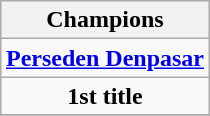<table class="wikitable" style="text-align: center; margin: 0 auto;">
<tr>
<th>Champions</th>
</tr>
<tr>
<td><strong><a href='#'>Perseden Denpasar</a></strong></td>
</tr>
<tr>
<td><strong>1st title</strong></td>
</tr>
<tr>
</tr>
</table>
